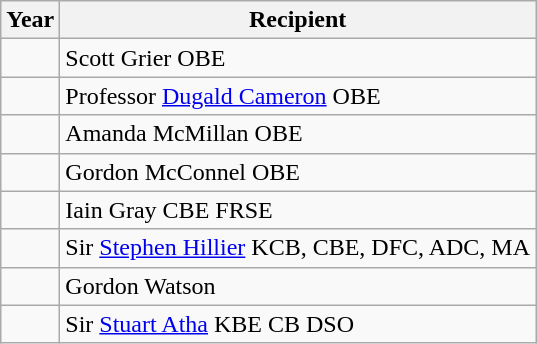<table class="wikitable">
<tr>
<th>Year</th>
<th>Recipient</th>
</tr>
<tr>
<td></td>
<td>Scott Grier OBE</td>
</tr>
<tr>
<td></td>
<td>Professor <a href='#'>Dugald Cameron</a> OBE</td>
</tr>
<tr>
<td></td>
<td>Amanda McMillan OBE</td>
</tr>
<tr>
<td></td>
<td>Gordon McConnel OBE</td>
</tr>
<tr>
<td></td>
<td>Iain Gray CBE FRSE</td>
</tr>
<tr>
<td></td>
<td>Sir <a href='#'>Stephen Hillier</a> KCB, CBE, DFC, ADC, MA</td>
</tr>
<tr>
<td></td>
<td>Gordon Watson</td>
</tr>
<tr>
<td></td>
<td>Sir <a href='#'>Stuart Atha</a> KBE CB DSO</td>
</tr>
</table>
